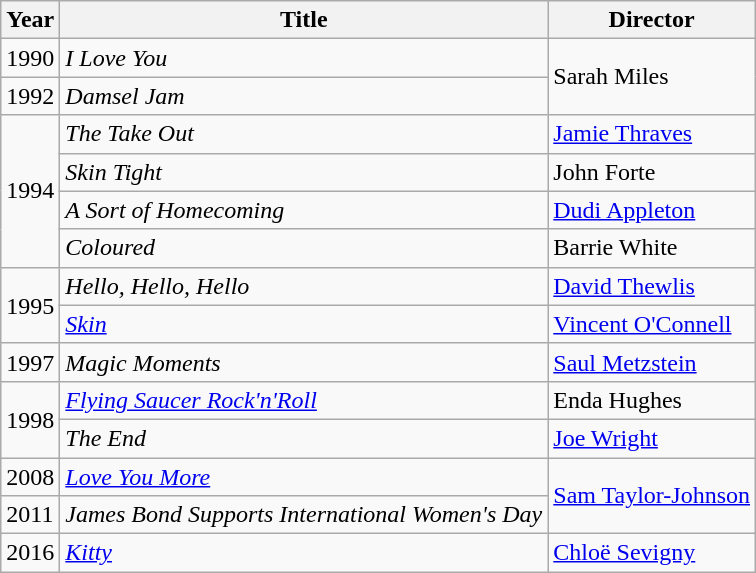<table class="wikitable">
<tr>
<th>Year</th>
<th>Title</th>
<th>Director</th>
</tr>
<tr>
<td>1990</td>
<td><em>I Love You</em></td>
<td rowspan=2>Sarah Miles</td>
</tr>
<tr>
<td>1992</td>
<td><em>Damsel Jam</em></td>
</tr>
<tr>
<td rowspan=4>1994</td>
<td><em>The Take Out</em></td>
<td><a href='#'>Jamie Thraves</a></td>
</tr>
<tr>
<td><em>Skin Tight</em></td>
<td>John Forte</td>
</tr>
<tr>
<td><em>A Sort of Homecoming</em></td>
<td><a href='#'>Dudi Appleton</a></td>
</tr>
<tr>
<td><em>Coloured</em></td>
<td>Barrie White</td>
</tr>
<tr>
<td rowspan=2>1995</td>
<td><em>Hello, Hello, Hello</em></td>
<td><a href='#'>David Thewlis</a></td>
</tr>
<tr>
<td><em><a href='#'>Skin</a></em></td>
<td><a href='#'>Vincent O'Connell</a></td>
</tr>
<tr>
<td>1997</td>
<td><em>Magic Moments</em></td>
<td><a href='#'>Saul Metzstein</a></td>
</tr>
<tr>
<td rowspan=2>1998</td>
<td><em><a href='#'>Flying Saucer Rock'n'Roll</a></em></td>
<td>Enda Hughes</td>
</tr>
<tr>
<td><em>The End</em></td>
<td><a href='#'>Joe Wright</a></td>
</tr>
<tr>
<td>2008</td>
<td><em><a href='#'>Love You More</a></em></td>
<td rowspan=2><a href='#'>Sam Taylor-Johnson</a></td>
</tr>
<tr>
<td>2011</td>
<td><em>James Bond Supports International Women's Day</em></td>
</tr>
<tr>
<td>2016</td>
<td><em><a href='#'>Kitty</a></em></td>
<td><a href='#'>Chloë Sevigny</a></td>
</tr>
</table>
